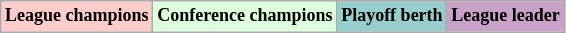<table class="wikitable"  style="text-align:center; font-size:75%;">
<tr>
<td style="background:#fcc;"><strong>League champions</strong></td>
<td style="background:#dfd;"><strong>Conference champions</strong><br></td>
<td style="background:#96cdcd;"><strong>Playoff berth</strong></td>
<td style="background:#c8a2c8;"><strong>League leader</strong></td>
</tr>
</table>
